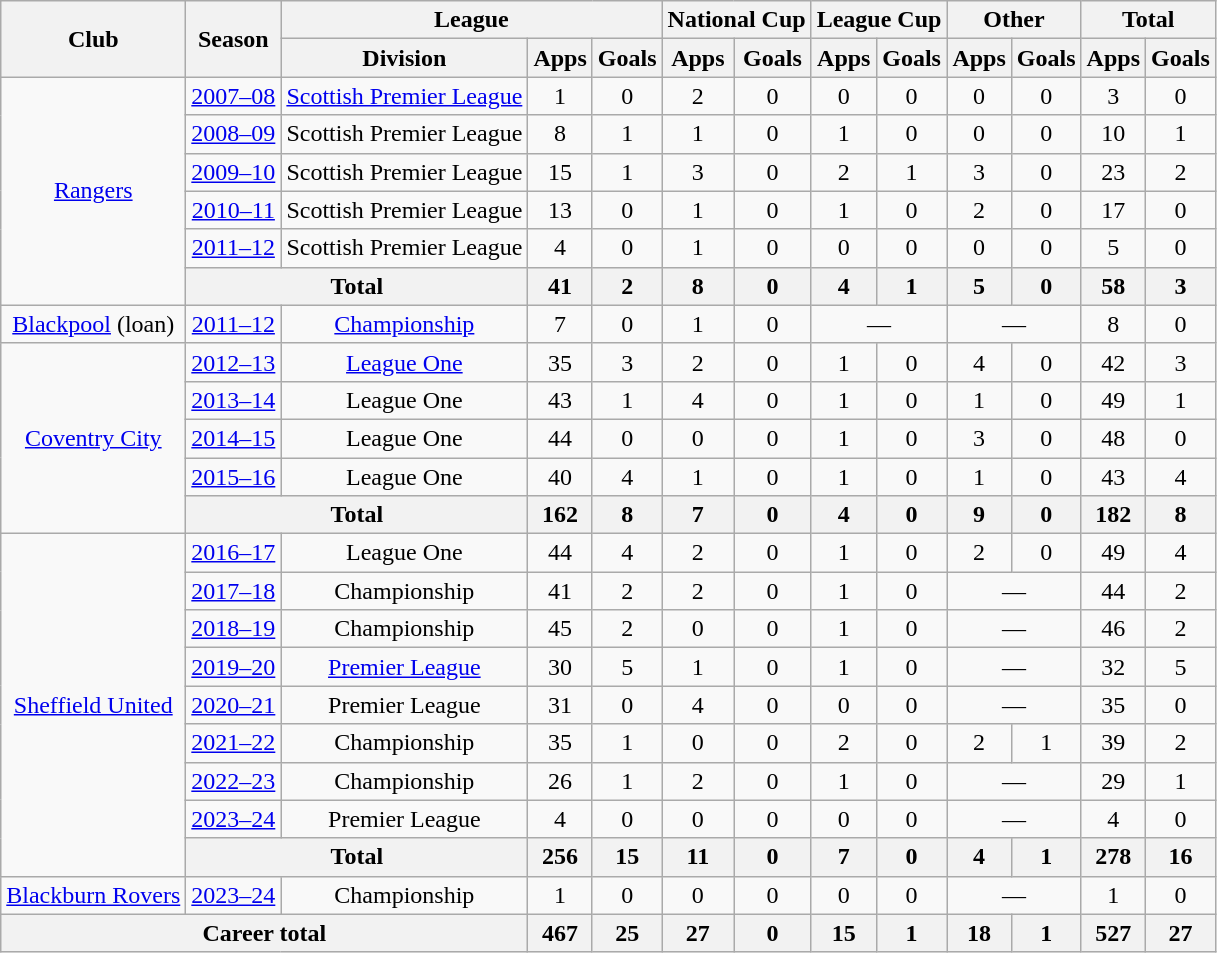<table class=wikitable style=text-align:center>
<tr>
<th rowspan=2>Club</th>
<th rowspan=2>Season</th>
<th colspan=3>League</th>
<th colspan=2>National Cup</th>
<th colspan=2>League Cup</th>
<th colspan=2>Other</th>
<th colspan=2>Total</th>
</tr>
<tr>
<th>Division</th>
<th>Apps</th>
<th>Goals</th>
<th>Apps</th>
<th>Goals</th>
<th>Apps</th>
<th>Goals</th>
<th>Apps</th>
<th>Goals</th>
<th>Apps</th>
<th>Goals</th>
</tr>
<tr>
<td rowspan=6><a href='#'>Rangers</a></td>
<td><a href='#'>2007–08</a></td>
<td><a href='#'>Scottish Premier League</a></td>
<td>1</td>
<td>0</td>
<td>2</td>
<td>0</td>
<td>0</td>
<td>0</td>
<td>0</td>
<td>0</td>
<td>3</td>
<td>0</td>
</tr>
<tr>
<td><a href='#'>2008–09</a></td>
<td>Scottish Premier League</td>
<td>8</td>
<td>1</td>
<td>1</td>
<td>0</td>
<td>1</td>
<td>0</td>
<td>0</td>
<td>0</td>
<td>10</td>
<td>1</td>
</tr>
<tr>
<td><a href='#'>2009–10</a></td>
<td>Scottish Premier League</td>
<td>15</td>
<td>1</td>
<td>3</td>
<td>0</td>
<td>2</td>
<td>1</td>
<td>3</td>
<td>0</td>
<td>23</td>
<td>2</td>
</tr>
<tr>
<td><a href='#'>2010–11</a></td>
<td>Scottish Premier League</td>
<td>13</td>
<td>0</td>
<td>1</td>
<td>0</td>
<td>1</td>
<td>0</td>
<td>2</td>
<td>0</td>
<td>17</td>
<td>0</td>
</tr>
<tr>
<td><a href='#'>2011–12</a></td>
<td>Scottish Premier League</td>
<td>4</td>
<td>0</td>
<td>1</td>
<td>0</td>
<td>0</td>
<td>0</td>
<td>0</td>
<td>0</td>
<td>5</td>
<td>0</td>
</tr>
<tr>
<th colspan=2>Total</th>
<th>41</th>
<th>2</th>
<th>8</th>
<th>0</th>
<th>4</th>
<th>1</th>
<th>5</th>
<th>0</th>
<th>58</th>
<th>3</th>
</tr>
<tr>
<td><a href='#'>Blackpool</a> (loan)</td>
<td><a href='#'>2011–12</a></td>
<td><a href='#'>Championship</a></td>
<td>7</td>
<td>0</td>
<td>1</td>
<td>0</td>
<td colspan=2>—</td>
<td colspan=2>—</td>
<td>8</td>
<td>0</td>
</tr>
<tr>
<td rowspan=5><a href='#'>Coventry City</a></td>
<td><a href='#'>2012–13</a></td>
<td><a href='#'>League One</a></td>
<td>35</td>
<td>3</td>
<td>2</td>
<td>0</td>
<td>1</td>
<td>0</td>
<td>4</td>
<td>0</td>
<td>42</td>
<td>3</td>
</tr>
<tr>
<td><a href='#'>2013–14</a></td>
<td>League One</td>
<td>43</td>
<td>1</td>
<td>4</td>
<td>0</td>
<td>1</td>
<td>0</td>
<td>1</td>
<td>0</td>
<td>49</td>
<td>1</td>
</tr>
<tr>
<td><a href='#'>2014–15</a></td>
<td>League One</td>
<td>44</td>
<td>0</td>
<td>0</td>
<td>0</td>
<td>1</td>
<td>0</td>
<td>3</td>
<td>0</td>
<td>48</td>
<td>0</td>
</tr>
<tr>
<td><a href='#'>2015–16</a></td>
<td>League One</td>
<td>40</td>
<td>4</td>
<td>1</td>
<td>0</td>
<td>1</td>
<td>0</td>
<td>1</td>
<td>0</td>
<td>43</td>
<td>4</td>
</tr>
<tr>
<th colspan=2>Total</th>
<th>162</th>
<th>8</th>
<th>7</th>
<th>0</th>
<th>4</th>
<th>0</th>
<th>9</th>
<th>0</th>
<th>182</th>
<th>8</th>
</tr>
<tr>
<td rowspan=9><a href='#'>Sheffield United</a></td>
<td><a href='#'>2016–17</a></td>
<td>League One</td>
<td>44</td>
<td>4</td>
<td>2</td>
<td>0</td>
<td>1</td>
<td>0</td>
<td>2</td>
<td>0</td>
<td>49</td>
<td>4</td>
</tr>
<tr>
<td><a href='#'>2017–18</a></td>
<td>Championship</td>
<td>41</td>
<td>2</td>
<td>2</td>
<td>0</td>
<td>1</td>
<td>0</td>
<td colspan=2>—</td>
<td>44</td>
<td>2</td>
</tr>
<tr>
<td><a href='#'>2018–19</a></td>
<td>Championship</td>
<td>45</td>
<td>2</td>
<td>0</td>
<td>0</td>
<td>1</td>
<td>0</td>
<td colspan=2>—</td>
<td>46</td>
<td>2</td>
</tr>
<tr>
<td><a href='#'>2019–20</a></td>
<td><a href='#'>Premier League</a></td>
<td>30</td>
<td>5</td>
<td>1</td>
<td>0</td>
<td>1</td>
<td>0</td>
<td colspan=2>—</td>
<td>32</td>
<td>5</td>
</tr>
<tr>
<td><a href='#'>2020–21</a></td>
<td>Premier League</td>
<td>31</td>
<td>0</td>
<td>4</td>
<td>0</td>
<td>0</td>
<td>0</td>
<td colspan=2>—</td>
<td>35</td>
<td>0</td>
</tr>
<tr>
<td><a href='#'>2021–22</a></td>
<td>Championship</td>
<td>35</td>
<td>1</td>
<td>0</td>
<td>0</td>
<td>2</td>
<td>0</td>
<td>2</td>
<td>1</td>
<td>39</td>
<td>2</td>
</tr>
<tr>
<td><a href='#'>2022–23</a></td>
<td>Championship</td>
<td>26</td>
<td>1</td>
<td>2</td>
<td>0</td>
<td>1</td>
<td>0</td>
<td colspan=2>—</td>
<td>29</td>
<td>1</td>
</tr>
<tr>
<td><a href='#'>2023–24</a></td>
<td>Premier League</td>
<td>4</td>
<td>0</td>
<td>0</td>
<td>0</td>
<td>0</td>
<td>0</td>
<td colspan=2>—</td>
<td>4</td>
<td>0</td>
</tr>
<tr>
<th colspan=2>Total</th>
<th>256</th>
<th>15</th>
<th>11</th>
<th>0</th>
<th>7</th>
<th>0</th>
<th>4</th>
<th>1</th>
<th>278</th>
<th>16</th>
</tr>
<tr>
<td><a href='#'>Blackburn Rovers</a></td>
<td><a href='#'>2023–24</a></td>
<td>Championship</td>
<td>1</td>
<td>0</td>
<td>0</td>
<td>0</td>
<td>0</td>
<td>0</td>
<td colspan=2>—</td>
<td>1</td>
<td>0</td>
</tr>
<tr>
<th colspan=3>Career total</th>
<th>467</th>
<th>25</th>
<th>27</th>
<th>0</th>
<th>15</th>
<th>1</th>
<th>18</th>
<th>1</th>
<th>527</th>
<th>27</th>
</tr>
</table>
